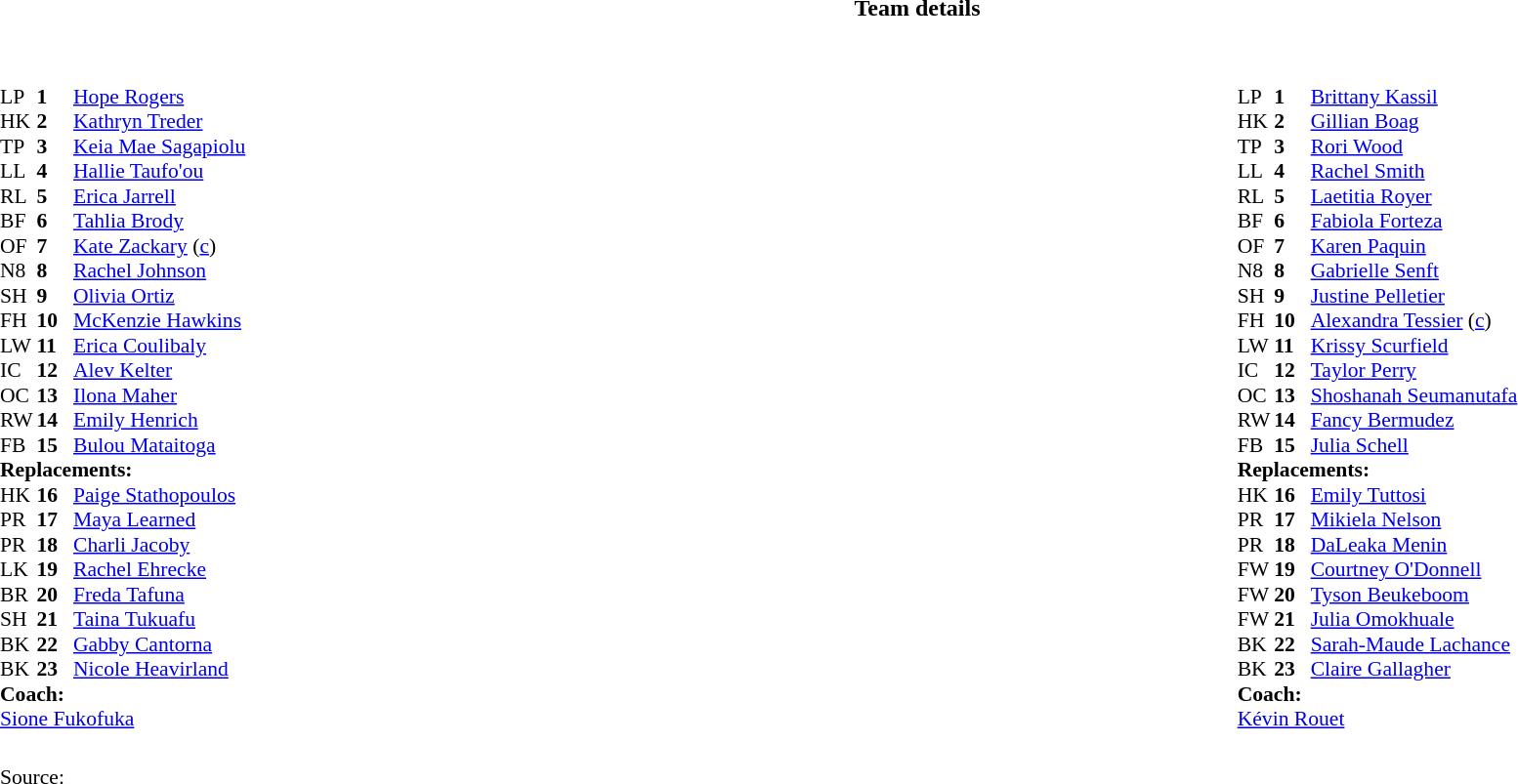<table border="0" style="width:100%;" class="collapsible collapsed">
<tr>
<th>Team details</th>
</tr>
<tr>
<td><br><table width="100%">
<tr>
<td style="vertical-align:top; width:50%"><br><table style="font-size: 90%" cellspacing="0" cellpadding="0">
<tr>
<th width="25"></th>
<th width="25"></th>
<th></th>
</tr>
<tr>
<td>LP</td>
<td><strong>1</strong></td>
<td><a href='#'>Hope Rogers</a></td>
</tr>
<tr>
<td>HK</td>
<td><strong>2</strong></td>
<td><a href='#'>Kathryn Treder</a></td>
</tr>
<tr>
<td>TP</td>
<td><strong>3</strong></td>
<td><a href='#'>Keia Mae Sagapiolu</a></td>
</tr>
<tr>
<td>LL</td>
<td><strong>4</strong></td>
<td><a href='#'>Hallie Taufo'ou</a></td>
</tr>
<tr>
<td>RL</td>
<td><strong>5</strong></td>
<td><a href='#'>Erica Jarrell</a></td>
</tr>
<tr>
<td>BF</td>
<td><strong>6</strong></td>
<td><a href='#'>Tahlia Brody</a></td>
</tr>
<tr>
<td>OF</td>
<td><strong>7</strong></td>
<td><a href='#'>Kate Zackary</a> (<a href='#'>c</a>)</td>
</tr>
<tr>
<td>N8</td>
<td><strong>8</strong></td>
<td><a href='#'>Rachel Johnson</a></td>
</tr>
<tr>
<td>SH</td>
<td><strong>9</strong></td>
<td><a href='#'>Olivia Ortiz</a></td>
</tr>
<tr>
<td>FH</td>
<td><strong>10</strong></td>
<td><a href='#'>McKenzie Hawkins</a></td>
</tr>
<tr>
<td>LW</td>
<td><strong>11</strong></td>
<td><a href='#'>Erica Coulibaly</a></td>
</tr>
<tr>
<td>IC</td>
<td><strong>12</strong></td>
<td><a href='#'>Alev Kelter</a></td>
</tr>
<tr>
<td>OC</td>
<td><strong>13</strong></td>
<td><a href='#'>Ilona Maher</a></td>
</tr>
<tr>
<td>RW</td>
<td><strong>14</strong></td>
<td><a href='#'>Emily Henrich</a></td>
</tr>
<tr>
<td>FB</td>
<td><strong>15</strong></td>
<td><a href='#'>Bulou Mataitoga</a></td>
</tr>
<tr>
<td colspan="3"><strong>Replacements:</strong></td>
</tr>
<tr>
<td>HK</td>
<td><strong>16</strong></td>
<td><a href='#'>Paige Stathopoulos</a></td>
</tr>
<tr>
<td>PR</td>
<td><strong>17</strong></td>
<td><a href='#'>Maya Learned</a></td>
</tr>
<tr>
<td>PR</td>
<td><strong>18</strong></td>
<td><a href='#'>Charli Jacoby</a> </td>
</tr>
<tr>
<td>LK</td>
<td><strong>19</strong></td>
<td><a href='#'>Rachel Ehrecke</a></td>
</tr>
<tr>
<td>BR</td>
<td><strong>20</strong></td>
<td><a href='#'>Freda Tafuna</a></td>
</tr>
<tr>
<td>SH</td>
<td><strong>21</strong></td>
<td><a href='#'>Taina Tukuafu</a></td>
</tr>
<tr>
<td>BK</td>
<td><strong>22</strong></td>
<td><a href='#'>Gabby Cantorna</a></td>
</tr>
<tr>
<td>BK</td>
<td><strong>23</strong></td>
<td><a href='#'>Nicole Heavirland</a></td>
</tr>
<tr>
<td colspan="3"><strong>Coach:</strong></td>
</tr>
<tr>
<td colspan="3"> <a href='#'>Sione Fukofuka</a></td>
</tr>
</table>
</td>
<td style="vertical-align:top; width:50%"><br><table style="font-size: 90%" cellspacing="0" cellpadding="0"  align="center">
<tr>
<th width="25"></th>
<th width="25"></th>
<th></th>
</tr>
<tr>
<td>LP</td>
<td><strong>1</strong></td>
<td><a href='#'>Brittany Kassil</a></td>
</tr>
<tr>
<td>HK</td>
<td><strong>2</strong></td>
<td><a href='#'>Gillian Boag</a></td>
</tr>
<tr>
<td>TP</td>
<td><strong>3</strong></td>
<td><a href='#'>Rori Wood</a></td>
</tr>
<tr>
<td>LL</td>
<td><strong>4</strong></td>
<td><a href='#'>Rachel Smith</a></td>
</tr>
<tr>
<td>RL</td>
<td><strong>5</strong></td>
<td><a href='#'>Laetitia Royer</a></td>
</tr>
<tr>
<td>BF</td>
<td><strong>6</strong></td>
<td><a href='#'>Fabiola Forteza</a></td>
</tr>
<tr>
<td>OF</td>
<td><strong>7</strong></td>
<td><a href='#'>Karen Paquin</a></td>
</tr>
<tr>
<td>N8</td>
<td><strong>8</strong></td>
<td><a href='#'>Gabrielle Senft</a></td>
</tr>
<tr>
<td>SH</td>
<td><strong>9</strong></td>
<td><a href='#'>Justine Pelletier</a></td>
</tr>
<tr>
<td>FH</td>
<td><strong>10</strong></td>
<td><a href='#'>Alexandra Tessier</a> (<a href='#'>c</a>)</td>
</tr>
<tr>
<td>LW</td>
<td><strong>11</strong></td>
<td><a href='#'>Krissy Scurfield</a></td>
</tr>
<tr>
<td>IC</td>
<td><strong>12</strong></td>
<td><a href='#'>Taylor Perry</a></td>
</tr>
<tr>
<td>OC</td>
<td><strong>13</strong></td>
<td><a href='#'>Shoshanah Seumanutafa</a></td>
</tr>
<tr>
<td>RW</td>
<td><strong>14</strong></td>
<td><a href='#'>Fancy Bermudez</a></td>
</tr>
<tr>
<td>FB</td>
<td><strong>15</strong></td>
<td><a href='#'>Julia Schell</a></td>
</tr>
<tr>
<td colspan="3"><strong>Replacements:</strong></td>
</tr>
<tr>
<td>HK</td>
<td><strong>16</strong></td>
<td><a href='#'>Emily Tuttosi</a></td>
</tr>
<tr>
<td>PR</td>
<td><strong>17</strong></td>
<td><a href='#'>Mikiela Nelson</a></td>
</tr>
<tr>
<td>PR</td>
<td><strong>18</strong></td>
<td><a href='#'>DaLeaka Menin</a></td>
</tr>
<tr>
<td>FW</td>
<td><strong>19</strong></td>
<td><a href='#'>Courtney O'Donnell</a> </td>
</tr>
<tr>
<td>FW</td>
<td><strong>20</strong></td>
<td><a href='#'>Tyson Beukeboom</a></td>
</tr>
<tr>
<td>FW</td>
<td><strong>21</strong></td>
<td><a href='#'>Julia Omokhuale</a></td>
</tr>
<tr>
<td>BK</td>
<td><strong>22</strong></td>
<td><a href='#'>Sarah-Maude Lachance</a></td>
</tr>
<tr>
<td>BK</td>
<td><strong>23</strong></td>
<td><a href='#'>Claire Gallagher</a></td>
</tr>
<tr>
<td colspan="3"><strong>Coach:</strong></td>
</tr>
<tr>
<td colspan="3"> <a href='#'>Kévin Rouet</a></td>
</tr>
</table>
</td>
</tr>
</table>
<table width=100% style="font-size: 90%">
<tr>
<td><br>
Source:</td>
</tr>
</table>
</td>
</tr>
</table>
